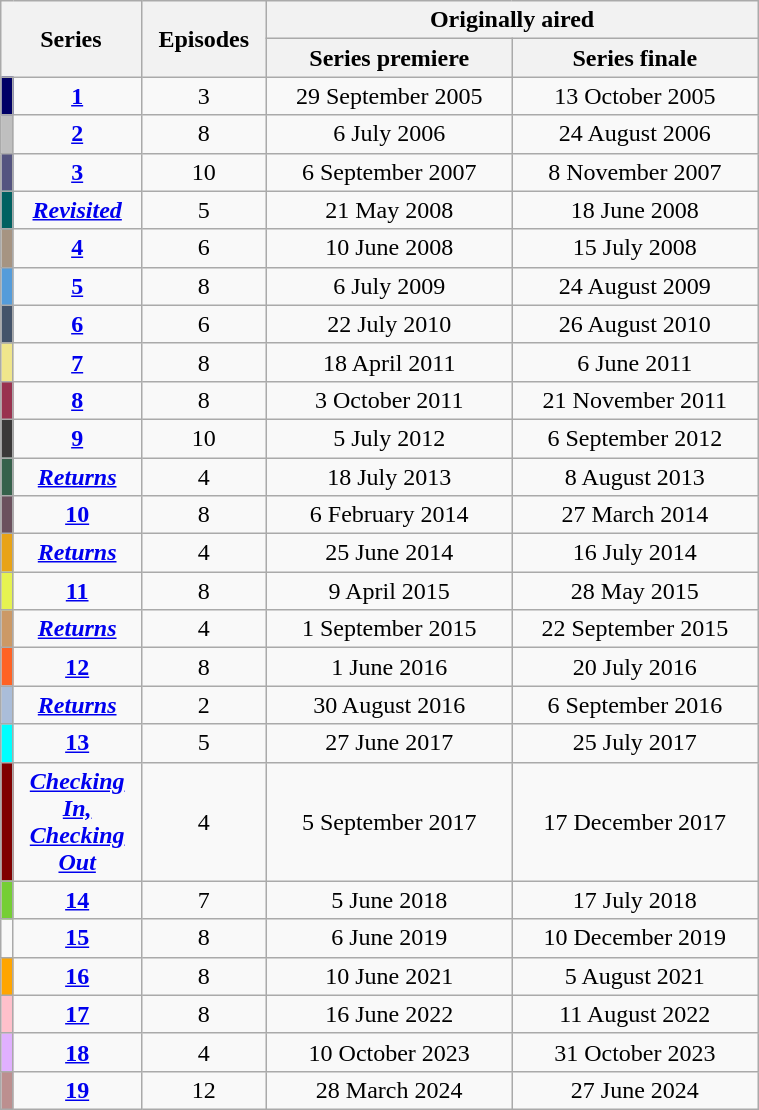<table class="wikitable"  style="width: 40%; text-align:center;">
<tr>
<th colspan="2" rowspan="2" width=5%>Series</th>
<th rowspan="2" width=5%>Episodes</th>
<th colspan="2">Originally aired</th>
</tr>
<tr>
<th style="width: 20%;">Series premiere</th>
<th style="width: 20%;">Series finale</th>
</tr>
<tr>
<td style="width:5px; background:#000066;"></td>
<td><strong><a href='#'>1</a></strong></td>
<td>3</td>
<td>29 September 2005</td>
<td>13 October 2005</td>
</tr>
<tr>
<td style="width:5px; background:#BFBFBF;"></td>
<td><strong><a href='#'>2</a></strong></td>
<td>8</td>
<td>6 July 2006</td>
<td>24 August 2006</td>
</tr>
<tr>
<td style="width:5px; background:#545480;"></td>
<td><strong><a href='#'>3</a></strong></td>
<td>10</td>
<td>6 September 2007</td>
<td>8 November 2007</td>
</tr>
<tr>
<td style="width:5px; background:#006161;"></td>
<td><strong><em><a href='#'>Revisited</a></em></strong></td>
<td>5</td>
<td>21 May 2008</td>
<td>18 June 2008</td>
</tr>
<tr>
<td style="width:5px; background:#A69482;"></td>
<td><strong><a href='#'>4</a></strong></td>
<td>6</td>
<td>10 June 2008</td>
<td>15 July 2008</td>
</tr>
<tr>
<td style="width:5px; background:#559CDA;"></td>
<td><strong><a href='#'>5</a></strong></td>
<td>8</td>
<td>6 July 2009</td>
<td>24 August 2009</td>
</tr>
<tr>
<td style="width:5px; background:#44546A;"></td>
<td><strong><a href='#'>6</a></strong></td>
<td>6</td>
<td>22 July 2010</td>
<td>26 August 2010</td>
</tr>
<tr>
<td style="width:5px; background:#F0E68C;"></td>
<td><strong><a href='#'>7</a></strong></td>
<td>8</td>
<td>18 April 2011</td>
<td>6 June 2011</td>
</tr>
<tr>
<td style="width:5px; background:#99324F;"></td>
<td><strong><a href='#'>8</a></strong></td>
<td>8</td>
<td>3 October 2011</td>
<td>21 November 2011</td>
</tr>
<tr>
<td style="width:5px; background:#3A3838;"></td>
<td><strong><a href='#'>9</a></strong></td>
<td>10</td>
<td>5 July 2012</td>
<td>6 September 2012</td>
</tr>
<tr>
<td style="width:5px; background:#36614B;"></td>
<td><strong><em><a href='#'>Returns</a></em></strong></td>
<td>4</td>
<td>18 July 2013</td>
<td>8 August 2013</td>
</tr>
<tr>
<td style="width:5px; background:#6B515E;"></td>
<td><strong><a href='#'>10</a></strong></td>
<td>8</td>
<td>6 February 2014</td>
<td>27 March 2014</td>
</tr>
<tr>
<td style="width:5px; background:#E8A317;"></td>
<td><strong><em><a href='#'>Returns</a></em></strong></td>
<td>4</td>
<td>25 June 2014</td>
<td>16 July 2014</td>
</tr>
<tr>
<td style="width:5px; background:#E6F350;"></td>
<td><strong><a href='#'>11</a></strong></td>
<td>8</td>
<td>9 April 2015</td>
<td>28 May 2015</td>
</tr>
<tr>
<td style="width:5px; background:#CC9966;"></td>
<td><strong><em><a href='#'>Returns</a></em></strong></td>
<td>4</td>
<td>1 September 2015</td>
<td>22 September 2015</td>
</tr>
<tr>
<td style="width:5px; background:#FF6224;"></td>
<td><strong><a href='#'>12</a></strong></td>
<td>8</td>
<td>1 June 2016</td>
<td>20 July 2016</td>
</tr>
<tr>
<td style="width:5px; background:#AABDD9;"></td>
<td><strong><em><a href='#'>Returns</a></em></strong></td>
<td>2</td>
<td>30 August 2016</td>
<td>6 September 2016</td>
</tr>
<tr>
<td style="width:5px; background:#00FFFF;"></td>
<td><strong><a href='#'>13</a></strong></td>
<td>5</td>
<td>27 June 2017</td>
<td>25 July 2017</td>
</tr>
<tr>
<td style="width:5px; background:#800000;"></td>
<td><strong><em><a href='#'>Checking In, Checking Out</a></em></strong></td>
<td>4</td>
<td>5 September 2017</td>
<td>17 December 2017</td>
</tr>
<tr>
<td style="width:5px; background:#75ce35;"></td>
<td><a href='#'><strong>14</strong></a></td>
<td>7</td>
<td>5 June 2018</td>
<td>17 July 2018</td>
</tr>
<tr>
<td style="width:5px; background:#;"></td>
<td><a href='#'><strong>15</strong></a></td>
<td>8</td>
<td>6 June 2019</td>
<td>10 December 2019</td>
</tr>
<tr>
<td style="width:5px; background:#FFA500;"></td>
<td><a href='#'><strong>16</strong></a></td>
<td>8</td>
<td>10 June 2021</td>
<td>5 August 2021</td>
</tr>
<tr>
<td style="width:5px; background:#ffc0cb;"></td>
<td><a href='#'><strong>17</strong></a></td>
<td>8</td>
<td>16 June 2022</td>
<td>11 August 2022</td>
</tr>
<tr>
<td style="width:5px; background:#E0B0FF;"></td>
<td><a href='#'><strong>18</strong></a></td>
<td>4</td>
<td>10 October 2023</td>
<td>31 October 2023</td>
</tr>
<tr>
<td style="width:5px; background:#BC8F8F;"></td>
<td><a href='#'><strong>19</strong></a></td>
<td>12</td>
<td>28 March 2024</td>
<td>27 June 2024</td>
</tr>
</table>
